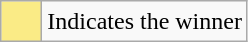<table class="wikitable">
<tr>
<td style="background:#FAEB86; height:20px; width:20px"></td>
<td>Indicates the winner</td>
</tr>
</table>
